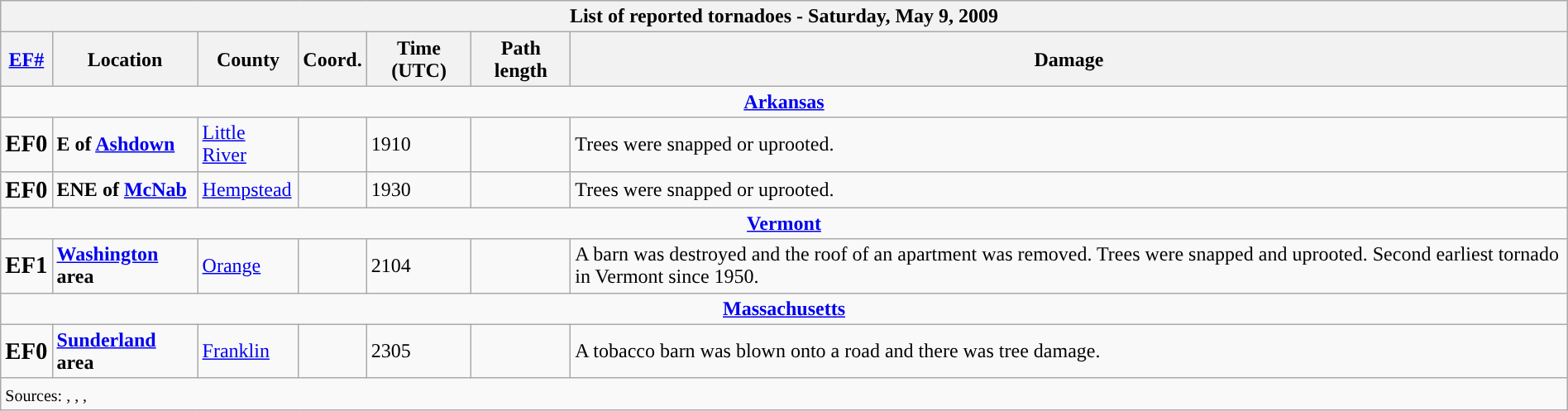<table class="wikitable collapsible" width="100%">
<tr>
<th colspan="7">List of reported tornadoes - Saturday, May 9, 2009</th>
</tr>
<tr>
<th><a href='#'>EF#</a></th>
<th>Location</th>
<th>County</th>
<th>Coord.</th>
<th>Time (UTC)</th>
<th>Path length</th>
<th>Damage</th>
</tr>
<tr>
<td colspan="7" align=center><strong><a href='#'>Arkansas</a></strong></td>
</tr>
<tr>
<td><big><strong>EF0</strong></big></td>
<td><strong>E of <a href='#'>Ashdown</a></strong></td>
<td><a href='#'>Little River</a></td>
<td></td>
<td>1910</td>
<td></td>
<td>Trees were snapped or uprooted.</td>
</tr>
<tr>
<td><big><strong>EF0</strong></big></td>
<td><strong>ENE of <a href='#'>McNab</a></strong></td>
<td><a href='#'>Hempstead</a></td>
<td></td>
<td>1930</td>
<td></td>
<td>Trees were snapped or uprooted.</td>
</tr>
<tr>
<td colspan="7" align=center><strong><a href='#'>Vermont</a></strong></td>
</tr>
<tr>
<td><big><strong>EF1</strong></big></td>
<td><strong><a href='#'>Washington</a> area</strong></td>
<td><a href='#'>Orange</a></td>
<td></td>
<td>2104</td>
<td></td>
<td>A barn was destroyed and the roof of an apartment was removed. Trees were snapped and uprooted. Second earliest tornado in Vermont since 1950.</td>
</tr>
<tr>
<td colspan="7" align=center><strong><a href='#'>Massachusetts</a></strong></td>
</tr>
<tr>
<td><big><strong>EF0</strong></big></td>
<td><strong><a href='#'>Sunderland</a> area</strong></td>
<td><a href='#'>Franklin</a></td>
<td></td>
<td>2305</td>
<td></td>
<td>A tobacco barn was blown onto a road and there was tree damage.</td>
</tr>
<tr>
<td colspan="7"><small>Sources: , , , </small></td>
</tr>
</table>
